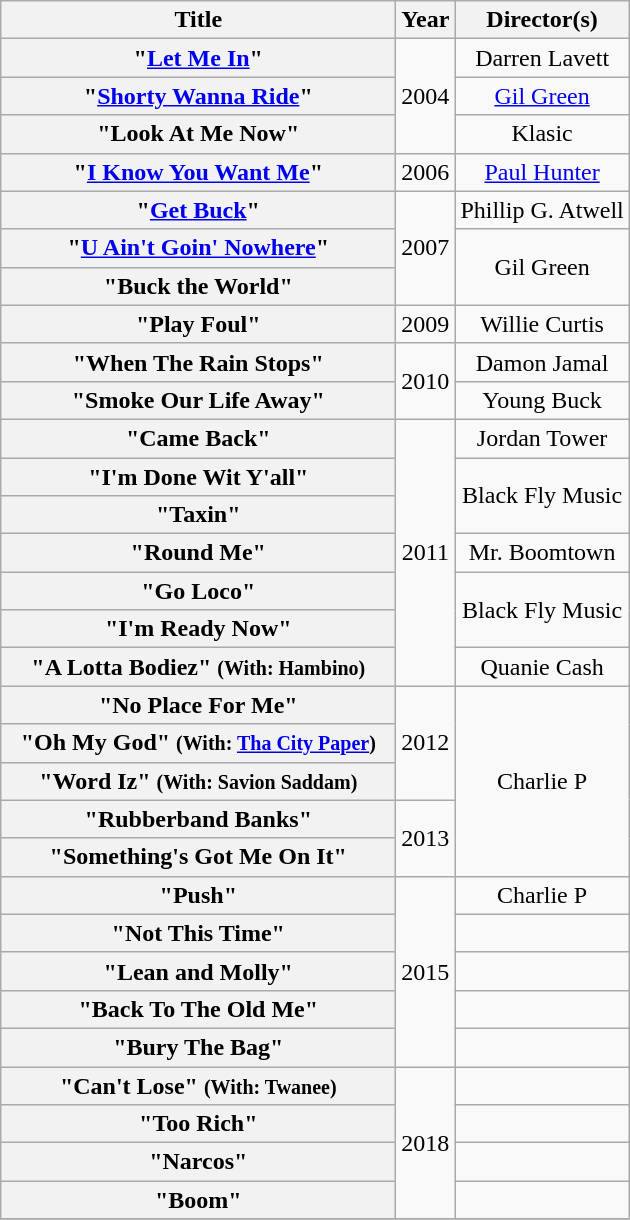<table class="wikitable plainrowheaders" style="text-align:center;">
<tr>
<th scope="col" style="width:16em;">Title</th>
<th scope="col">Year</th>
<th scope="col">Director(s)</th>
</tr>
<tr>
<th scope="row">"<a href='#'>Let Me In</a>"</th>
<td rowspan="3">2004</td>
<td>Darren Lavett</td>
</tr>
<tr>
<th scope="row">"<a href='#'>Shorty Wanna Ride</a>"</th>
<td><a href='#'>Gil Green</a></td>
</tr>
<tr>
<th scope="row">"Look At Me Now"</th>
<td rowspan="1">Klasic</td>
</tr>
<tr>
<th scope="row">"<a href='#'>I Know You Want Me</a>"</th>
<td rowspan="1">2006</td>
<td><a href='#'>Paul Hunter</a></td>
</tr>
<tr>
<th scope="row">"<a href='#'>Get Buck</a>"</th>
<td rowspan="3">2007</td>
<td>Phillip G. Atwell</td>
</tr>
<tr>
<th scope="row">"<a href='#'>U Ain't Goin' Nowhere</a>"</th>
<td rowspan="2">Gil Green</td>
</tr>
<tr>
<th scope="row">"Buck the World"</th>
</tr>
<tr>
<th scope="row">"Play Foul"</th>
<td>2009</td>
<td>Willie Curtis</td>
</tr>
<tr>
<th scope="row">"When The Rain Stops"</th>
<td rowspan="2">2010</td>
<td>Damon Jamal</td>
</tr>
<tr>
<th scope="row">"Smoke Our Life Away"</th>
<td>Young Buck</td>
</tr>
<tr>
<th scope="row">"Came Back"</th>
<td rowspan="7">2011</td>
<td>Jordan Tower</td>
</tr>
<tr>
<th scope="row">"I'm Done Wit Y'all"</th>
<td rowspan="2">Black Fly Music</td>
</tr>
<tr>
<th scope="row">"Taxin"</th>
</tr>
<tr>
<th scope="row">"Round Me"</th>
<td>Mr. Boomtown</td>
</tr>
<tr>
<th scope="row">"Go Loco"</th>
<td rowspan="2">Black Fly Music</td>
</tr>
<tr>
<th scope="row">"I'm Ready Now"</th>
</tr>
<tr>
<th scope="row">"A Lotta Bodiez" <small>(With: Hambino)</small></th>
<td>Quanie Cash</td>
</tr>
<tr>
<th scope="row">"No Place For Me"</th>
<td rowspan="3">2012</td>
<td rowspan="5">Charlie P</td>
</tr>
<tr>
<th scope="row">"Oh My God" <small>(With: <a href='#'>Tha City Paper</a>)</small></th>
</tr>
<tr>
<th scope="row">"Word Iz" <small>(With: Savion Saddam)</small></th>
</tr>
<tr>
<th scope="row">"Rubberband Banks"</th>
<td rowspan="2">2013</td>
</tr>
<tr>
<th scope="row">"Something's Got Me On It"</th>
</tr>
<tr>
<th scope="row">"Push"</th>
<td rowspan="5">2015</td>
<td>Charlie P</td>
</tr>
<tr>
<th scope="row">"Not This Time"</th>
<td></td>
</tr>
<tr>
<th scope="row">"Lean and Molly"</th>
<td></td>
</tr>
<tr>
<th scope="row">"Back To The Old Me"</th>
<td></td>
</tr>
<tr>
<th scope="row">"Bury The Bag"</th>
<td></td>
</tr>
<tr>
<th scope="row">"Can't Lose" <small>(With: Twanee)</small></th>
<td rowspan="4">2018</td>
<td></td>
</tr>
<tr>
<th scope="row">"Too Rich"</th>
<td></td>
</tr>
<tr>
<th scope="row">"Narcos"</th>
<td></td>
</tr>
<tr>
<th scope="row">"Boom"</th>
<td></td>
</tr>
<tr>
</tr>
</table>
